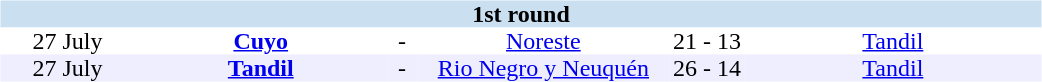<table table width=700>
<tr>
<td width=700 valign="top"><br><table border=0 cellspacing=0 cellpadding=0 style="font-size: 100%; border-collapse: collapse;" width=100%>
<tr bgcolor="#CADFF0">
<td style="font-size:100%"; align="center" colspan="6"><strong>1st round</strong></td>
</tr>
<tr align=center bgcolor=#FFFFFF>
<td width=90>27 July</td>
<td width=170><strong><a href='#'>Cuyo</a></strong></td>
<td width=20>-</td>
<td width=170><a href='#'>Noreste</a></td>
<td width=50>21 - 13</td>
<td width=200><a href='#'>Tandil</a></td>
</tr>
<tr align=center bgcolor=#EEEEFF>
<td width=90>27 July</td>
<td width=170><strong><a href='#'>Tandil</a></strong></td>
<td width=20>-</td>
<td width=170><a href='#'>Rio Negro y Neuquén</a></td>
<td width=50>26 - 14</td>
<td width=200><a href='#'>Tandil</a></td>
</tr>
</table>
</td>
</tr>
</table>
